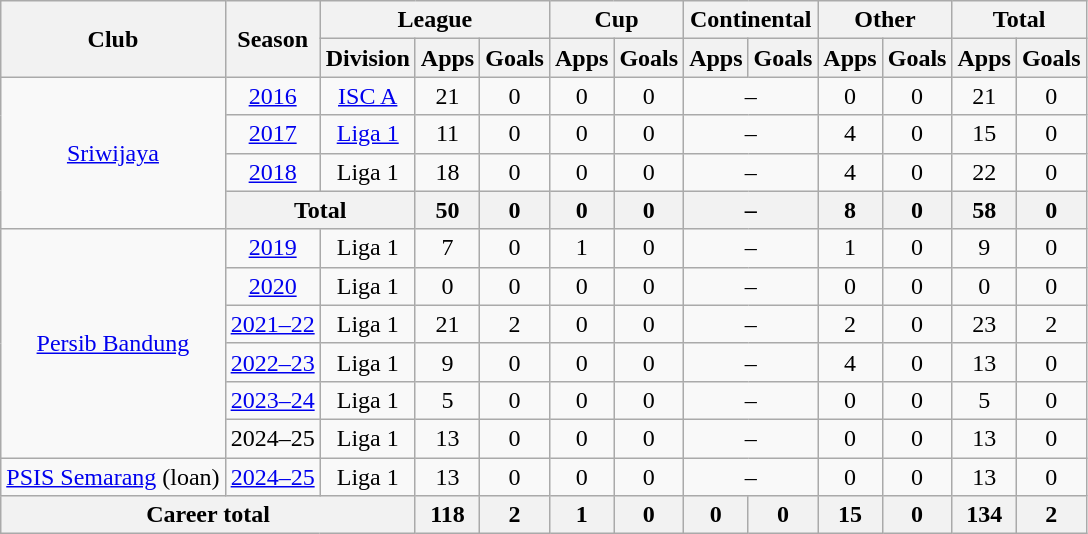<table class="wikitable" style="text-align: center">
<tr>
<th rowspan="2">Club</th>
<th rowspan="2">Season</th>
<th colspan="3">League</th>
<th colspan="2">Cup</th>
<th colspan="2">Continental</th>
<th colspan="2">Other</th>
<th colspan="2">Total</th>
</tr>
<tr>
<th>Division</th>
<th>Apps</th>
<th>Goals</th>
<th>Apps</th>
<th>Goals</th>
<th>Apps</th>
<th>Goals</th>
<th>Apps</th>
<th>Goals</th>
<th>Apps</th>
<th>Goals</th>
</tr>
<tr>
<td rowspan="4"><a href='#'>Sriwijaya</a></td>
<td><a href='#'>2016</a></td>
<td><a href='#'>ISC A</a></td>
<td>21</td>
<td>0</td>
<td>0</td>
<td>0</td>
<td colspan="2">–</td>
<td>0</td>
<td>0</td>
<td>21</td>
<td>0</td>
</tr>
<tr>
<td><a href='#'>2017</a></td>
<td rowspan="1"><a href='#'>Liga 1</a></td>
<td>11</td>
<td>0</td>
<td>0</td>
<td>0</td>
<td colspan="2">–</td>
<td>4</td>
<td>0</td>
<td>15</td>
<td>0</td>
</tr>
<tr>
<td><a href='#'>2018</a></td>
<td rowspan="1" valign="center">Liga 1</td>
<td>18</td>
<td>0</td>
<td>0</td>
<td>0</td>
<td colspan="2">–</td>
<td>4</td>
<td>0</td>
<td>22</td>
<td>0</td>
</tr>
<tr>
<th colspan="2">Total</th>
<th>50</th>
<th>0</th>
<th>0</th>
<th>0</th>
<th colspan="2">–</th>
<th>8</th>
<th>0</th>
<th>58</th>
<th>0</th>
</tr>
<tr>
<td rowspan="6"><a href='#'>Persib Bandung</a></td>
<td><a href='#'>2019</a></td>
<td rowspan="1">Liga 1</td>
<td>7</td>
<td>0</td>
<td>1</td>
<td>0</td>
<td colspan="2">–</td>
<td>1</td>
<td>0</td>
<td>9</td>
<td>0</td>
</tr>
<tr>
<td><a href='#'>2020</a></td>
<td rowspan="1" valign="center">Liga 1</td>
<td>0</td>
<td>0</td>
<td>0</td>
<td>0</td>
<td colspan="2">–</td>
<td>0</td>
<td>0</td>
<td>0</td>
<td>0</td>
</tr>
<tr>
<td><a href='#'>2021–22</a></td>
<td rowspan="1" valign="center">Liga 1</td>
<td>21</td>
<td>2</td>
<td>0</td>
<td>0</td>
<td colspan="2">–</td>
<td>2</td>
<td>0</td>
<td>23</td>
<td>2</td>
</tr>
<tr>
<td><a href='#'>2022–23</a></td>
<td>Liga 1</td>
<td>9</td>
<td>0</td>
<td>0</td>
<td>0</td>
<td colspan="2">–</td>
<td>4</td>
<td>0</td>
<td>13</td>
<td>0</td>
</tr>
<tr>
<td><a href='#'>2023–24</a></td>
<td rowspan="1" valign="center">Liga 1</td>
<td>5</td>
<td>0</td>
<td>0</td>
<td>0</td>
<td colspan="2">–</td>
<td>0</td>
<td>0</td>
<td>5</td>
<td>0</td>
</tr>
<tr>
<td>2024–25</td>
<td rowspan="1" valign="center">Liga 1</td>
<td>13</td>
<td>0</td>
<td>0</td>
<td>0</td>
<td colspan="2">–</td>
<td>0</td>
<td>0</td>
<td>13</td>
<td>0</td>
</tr>
<tr>
<td><a href='#'>PSIS Semarang</a> (loan)</td>
<td><a href='#'>2024–25</a></td>
<td>Liga 1</td>
<td>13</td>
<td>0</td>
<td>0</td>
<td>0</td>
<td colspan="2">–</td>
<td>0</td>
<td>0</td>
<td>13</td>
<td>0</td>
</tr>
<tr>
<th colspan=3>Career total</th>
<th>118</th>
<th>2</th>
<th>1</th>
<th>0</th>
<th>0</th>
<th>0</th>
<th>15</th>
<th>0</th>
<th>134</th>
<th>2</th>
</tr>
</table>
